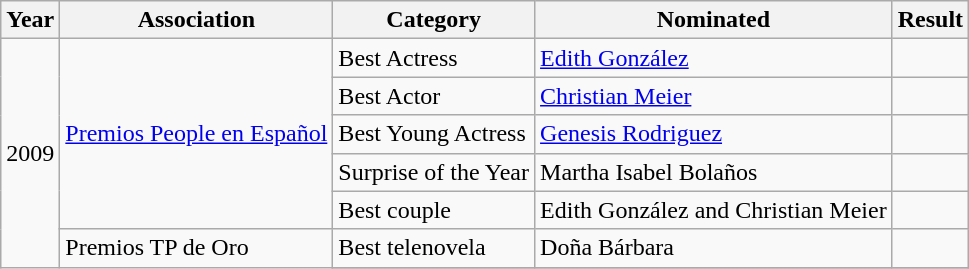<table class="wikitable sortable">
<tr>
<th>Year</th>
<th>Association</th>
<th>Category</th>
<th>Nominated</th>
<th>Result</th>
</tr>
<tr>
<td rowspan=8>2009</td>
<td rowspan=5><a href='#'>Premios People en Español</a></td>
<td>Best Actress</td>
<td><a href='#'>Edith González</a></td>
<td></td>
</tr>
<tr>
<td>Best Actor</td>
<td><a href='#'>Christian Meier</a></td>
<td></td>
</tr>
<tr>
<td>Best Young Actress</td>
<td><a href='#'>Genesis Rodriguez</a></td>
<td></td>
</tr>
<tr>
<td>Surprise of the Year</td>
<td>Martha Isabel Bolaños</td>
<td></td>
</tr>
<tr>
<td>Best couple</td>
<td>Edith González and Christian Meier</td>
<td></td>
</tr>
<tr>
<td rowspan=5>Premios TP de Oro</td>
<td>Best telenovela</td>
<td>Doña Bárbara</td>
<td></td>
</tr>
<tr>
</tr>
</table>
